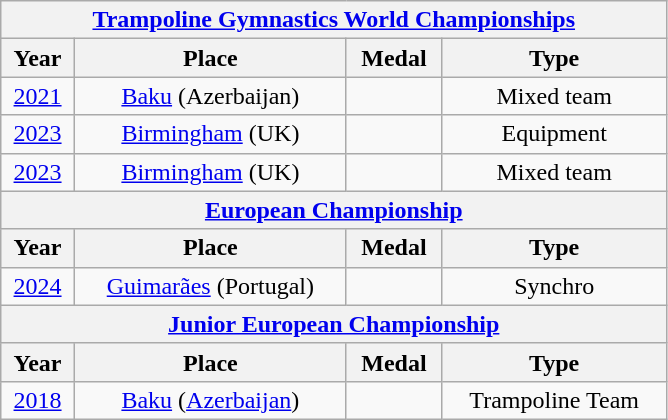<table class="wikitable center col2izq" style="text-align:center;width:445px;">
<tr>
<th colspan="4"><a href='#'>Trampoline Gymnastics World Championships</a></th>
</tr>
<tr>
<th>Year</th>
<th>Place</th>
<th>Medal</th>
<th>Type</th>
</tr>
<tr>
<td><a href='#'>2021</a></td>
<td><a href='#'>Baku</a> (Azerbaijan)</td>
<td></td>
<td>Mixed team</td>
</tr>
<tr>
<td><a href='#'>2023</a></td>
<td><a href='#'>Birmingham</a> (UK)</td>
<td></td>
<td>Equipment</td>
</tr>
<tr>
<td><a href='#'>2023</a></td>
<td><a href='#'>Birmingham</a> (UK)</td>
<td></td>
<td>Mixed team</td>
</tr>
<tr>
<th colspan="4"><a href='#'>European Championship</a></th>
</tr>
<tr>
<th>Year</th>
<th>Place</th>
<th>Medal</th>
<th>Type</th>
</tr>
<tr>
<td><a href='#'>2024</a></td>
<td><a href='#'>Guimarães</a> (Portugal)</td>
<td></td>
<td>Synchro</td>
</tr>
<tr>
<th colspan="4"><a href='#'>Junior European Championship</a></th>
</tr>
<tr>
<th>Year</th>
<th>Place</th>
<th>Medal</th>
<th>Type</th>
</tr>
<tr>
<td><a href='#'>2018</a></td>
<td><a href='#'>Baku</a> (<a href='#'>Azerbaijan</a>)</td>
<td></td>
<td>Trampoline Team</td>
</tr>
</table>
